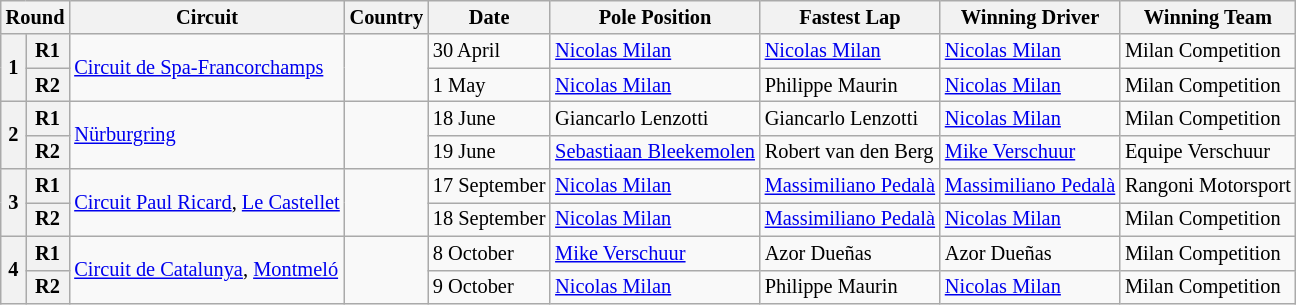<table class="wikitable" style="font-size: 85%">
<tr>
<th colspan=2>Round</th>
<th>Circuit</th>
<th>Country</th>
<th>Date</th>
<th>Pole Position</th>
<th>Fastest Lap</th>
<th>Winning Driver</th>
<th>Winning Team</th>
</tr>
<tr>
<th rowspan=2>1</th>
<th>R1</th>
<td rowspan=2><a href='#'>Circuit de Spa-Francorchamps</a></td>
<td rowspan=2></td>
<td>30 April</td>
<td> <a href='#'>Nicolas Milan</a></td>
<td> <a href='#'>Nicolas Milan</a></td>
<td> <a href='#'>Nicolas Milan</a></td>
<td> Milan Competition</td>
</tr>
<tr>
<th>R2</th>
<td>1 May</td>
<td> <a href='#'>Nicolas Milan</a></td>
<td> Philippe Maurin</td>
<td> <a href='#'>Nicolas Milan</a></td>
<td> Milan Competition</td>
</tr>
<tr>
<th rowspan=2>2</th>
<th>R1</th>
<td rowspan=2><a href='#'>Nürburgring</a></td>
<td rowspan=2></td>
<td>18 June</td>
<td> Giancarlo Lenzotti</td>
<td> Giancarlo Lenzotti</td>
<td> <a href='#'>Nicolas Milan</a></td>
<td> Milan Competition</td>
</tr>
<tr>
<th>R2</th>
<td>19 June</td>
<td> <a href='#'>Sebastiaan Bleekemolen</a></td>
<td> Robert van den Berg</td>
<td> <a href='#'>Mike Verschuur</a></td>
<td> Equipe Verschuur</td>
</tr>
<tr>
<th rowspan=2>3</th>
<th>R1</th>
<td rowspan=2><a href='#'>Circuit Paul Ricard</a>, <a href='#'>Le Castellet</a></td>
<td rowspan=2></td>
<td>17 September</td>
<td> <a href='#'>Nicolas Milan</a></td>
<td> <a href='#'>Massimiliano Pedalà</a></td>
<td> <a href='#'>Massimiliano Pedalà</a></td>
<td> Rangoni Motorsport</td>
</tr>
<tr>
<th>R2</th>
<td>18 September</td>
<td> <a href='#'>Nicolas Milan</a></td>
<td> <a href='#'>Massimiliano Pedalà</a></td>
<td> <a href='#'>Nicolas Milan</a></td>
<td> Milan Competition</td>
</tr>
<tr>
<th rowspan=2>4</th>
<th>R1</th>
<td rowspan=2><a href='#'>Circuit de Catalunya</a>, <a href='#'>Montmeló</a></td>
<td rowspan=2></td>
<td>8 October</td>
<td> <a href='#'>Mike Verschuur</a></td>
<td> Azor Dueñas</td>
<td> Azor Dueñas</td>
<td> Milan Competition</td>
</tr>
<tr>
<th>R2</th>
<td>9 October</td>
<td> <a href='#'>Nicolas Milan</a></td>
<td> Philippe Maurin</td>
<td> <a href='#'>Nicolas Milan</a></td>
<td> Milan Competition</td>
</tr>
</table>
